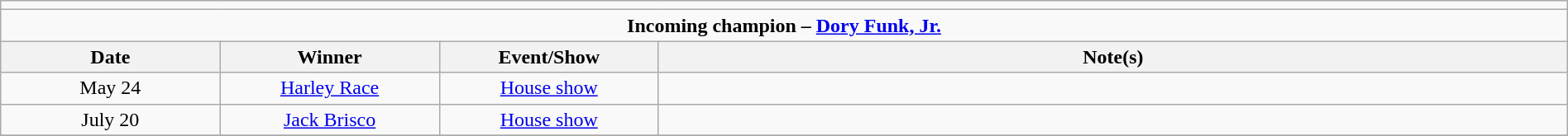<table class="wikitable" style="text-align:center; width:100%;">
<tr>
<td colspan="5"></td>
</tr>
<tr>
<td colspan="5"><strong>Incoming champion – <a href='#'>Dory Funk, Jr.</a></strong></td>
</tr>
<tr>
<th width=14%>Date</th>
<th width=14%>Winner</th>
<th width=14%>Event/Show</th>
<th width=58%>Note(s)</th>
</tr>
<tr>
<td>May 24</td>
<td><a href='#'>Harley Race</a></td>
<td><a href='#'>House show</a></td>
<td></td>
</tr>
<tr>
<td>July 20</td>
<td><a href='#'>Jack Brisco</a></td>
<td><a href='#'>House show</a></td>
<td></td>
</tr>
<tr>
</tr>
</table>
